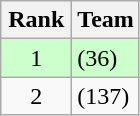<table class="wikitable" style="text-align:center">
<tr>
<th width=40>Rank</th>
<th>Team</th>
</tr>
<tr bgcolor=#ccffcc>
<td>1</td>
<td style="text-align:left"> (36)</td>
</tr>
<tr>
<td>2</td>
<td style="text-align:left"> (137)</td>
</tr>
</table>
